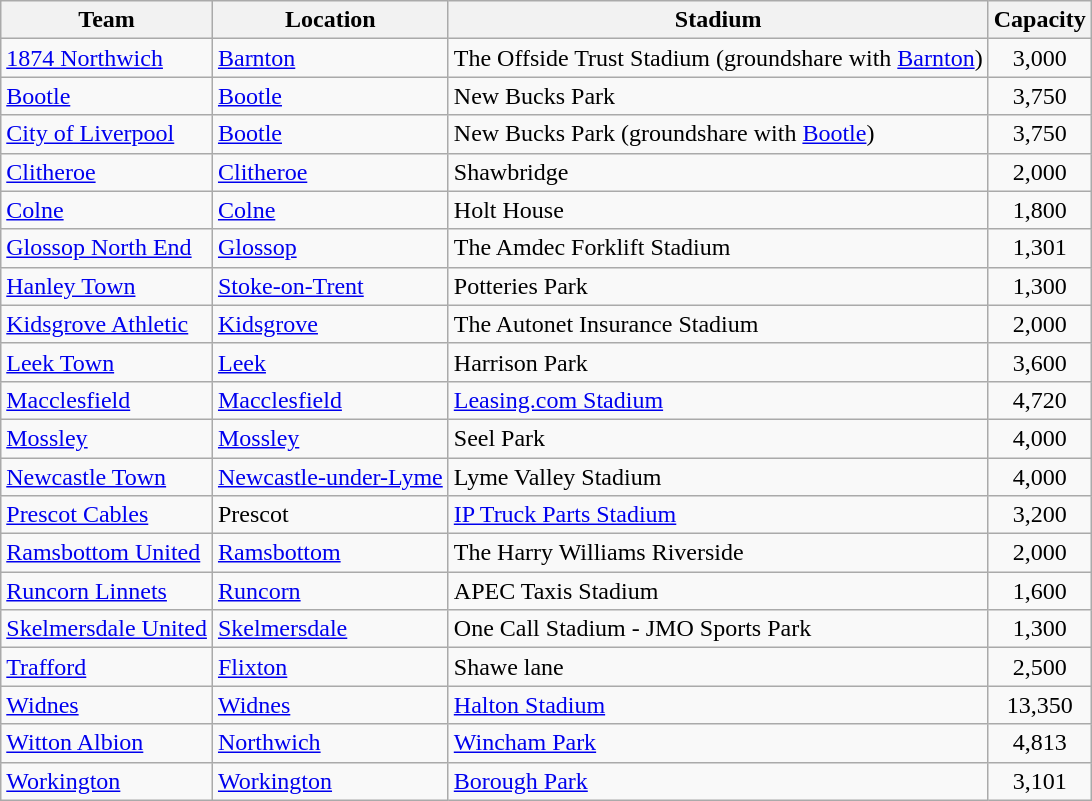<table class="wikitable sortable">
<tr>
<th>Team</th>
<th>Location</th>
<th>Stadium</th>
<th>Capacity</th>
</tr>
<tr>
<td><a href='#'>1874 Northwich</a></td>
<td><a href='#'>Barnton</a></td>
<td>The Offside Trust Stadium (groundshare with <a href='#'>Barnton</a>)</td>
<td align="center">3,000</td>
</tr>
<tr>
<td><a href='#'>Bootle</a></td>
<td><a href='#'>Bootle</a></td>
<td>New Bucks Park</td>
<td align="center">3,750</td>
</tr>
<tr>
<td><a href='#'>City of Liverpool</a></td>
<td><a href='#'>Bootle</a></td>
<td>New Bucks Park (groundshare with <a href='#'>Bootle</a>)</td>
<td align="center">3,750</td>
</tr>
<tr>
<td><a href='#'>Clitheroe</a></td>
<td><a href='#'>Clitheroe</a></td>
<td>Shawbridge</td>
<td align="center">2,000</td>
</tr>
<tr>
<td><a href='#'>Colne</a></td>
<td><a href='#'>Colne</a></td>
<td>Holt House</td>
<td align="center">1,800</td>
</tr>
<tr>
<td><a href='#'>Glossop North End</a></td>
<td><a href='#'>Glossop</a></td>
<td>The Amdec Forklift Stadium</td>
<td align="center">1,301</td>
</tr>
<tr>
<td><a href='#'>Hanley Town</a></td>
<td><a href='#'>Stoke-on-Trent</a></td>
<td>Potteries Park</td>
<td align="center">1,300</td>
</tr>
<tr>
<td><a href='#'>Kidsgrove Athletic</a></td>
<td><a href='#'>Kidsgrove</a></td>
<td>The Autonet Insurance Stadium</td>
<td align="center">2,000</td>
</tr>
<tr>
<td><a href='#'>Leek Town</a></td>
<td><a href='#'>Leek</a></td>
<td>Harrison Park</td>
<td align="center">3,600</td>
</tr>
<tr>
<td><a href='#'>Macclesfield</a></td>
<td><a href='#'>Macclesfield</a></td>
<td><a href='#'>Leasing.com Stadium</a></td>
<td align="center">4,720</td>
</tr>
<tr>
<td><a href='#'>Mossley</a></td>
<td><a href='#'>Mossley</a></td>
<td>Seel Park</td>
<td align="center">4,000</td>
</tr>
<tr>
<td><a href='#'>Newcastle Town</a></td>
<td><a href='#'>Newcastle-under-Lyme</a></td>
<td>Lyme Valley Stadium</td>
<td align="center">4,000</td>
</tr>
<tr>
<td><a href='#'>Prescot Cables</a></td>
<td>Prescot</td>
<td><a href='#'>IP Truck Parts Stadium</a></td>
<td align="center">3,200</td>
</tr>
<tr>
<td><a href='#'>Ramsbottom United</a></td>
<td><a href='#'>Ramsbottom</a></td>
<td>The Harry Williams Riverside</td>
<td align="center">2,000</td>
</tr>
<tr>
<td><a href='#'>Runcorn Linnets</a></td>
<td><a href='#'>Runcorn</a></td>
<td>APEC Taxis Stadium</td>
<td align="center">1,600</td>
</tr>
<tr>
<td><a href='#'>Skelmersdale United</a></td>
<td><a href='#'>Skelmersdale</a></td>
<td>One Call Stadium - JMO Sports Park</td>
<td align="center">1,300</td>
</tr>
<tr>
<td><a href='#'>Trafford</a></td>
<td><a href='#'>Flixton</a></td>
<td>Shawe lane</td>
<td align="center">2,500</td>
</tr>
<tr>
<td><a href='#'>Widnes</a></td>
<td><a href='#'>Widnes</a></td>
<td><a href='#'>Halton Stadium</a></td>
<td align="center">13,350</td>
</tr>
<tr>
<td><a href='#'>Witton Albion</a></td>
<td><a href='#'>Northwich</a></td>
<td><a href='#'>Wincham Park</a></td>
<td align="center">4,813</td>
</tr>
<tr>
<td><a href='#'>Workington</a></td>
<td><a href='#'>Workington</a></td>
<td><a href='#'>Borough Park</a></td>
<td align="center">3,101</td>
</tr>
</table>
